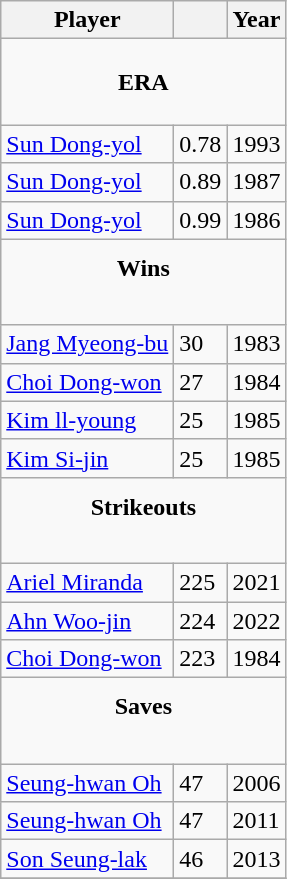<table class="wikitable" style="clear: both;">
<tr>
<th>Player</th>
<th></th>
<th>Year</th>
</tr>
<tr>
<td colspan="3" style="text-align:center; height:50px;"><strong>ERA</strong><br></td>
</tr>
<tr>
<td> <a href='#'>Sun Dong-yol</a></td>
<td>0.78</td>
<td>1993</td>
</tr>
<tr>
<td> <a href='#'>Sun Dong-yol</a></td>
<td>0.89</td>
<td>1987</td>
</tr>
<tr>
<td> <a href='#'>Sun Dong-yol</a></td>
<td>0.99</td>
<td>1986</td>
</tr>
<tr>
<td colspan="3" style="text-align:center; height:50px;"><strong>Wins</strong> <br>  </td>
</tr>
<tr>
<td> <a href='#'>Jang Myeong-bu</a></td>
<td>30</td>
<td>1983</td>
</tr>
<tr>
<td> <a href='#'>Choi Dong-won</a></td>
<td>27</td>
<td>1984</td>
</tr>
<tr>
<td> <a href='#'>Kim ll-young</a></td>
<td>25</td>
<td>1985</td>
</tr>
<tr>
<td> <a href='#'>Kim Si-jin</a></td>
<td>25</td>
<td>1985</td>
</tr>
<tr>
<td colspan="3" style="text-align:center; height:50px;"><strong>Strikeouts</strong> <br>  </td>
</tr>
<tr>
<td> <a href='#'>Ariel Miranda</a></td>
<td>225</td>
<td>2021</td>
</tr>
<tr>
<td> <a href='#'>Ahn Woo-jin</a></td>
<td>224</td>
<td>2022</td>
</tr>
<tr>
<td> <a href='#'>Choi Dong-won</a></td>
<td>223</td>
<td>1984</td>
</tr>
<tr>
<td colspan="3" style="text-align:center; height:50px;"><strong>Saves</strong> <br>  </td>
</tr>
<tr>
<td> <a href='#'>Seung-hwan Oh</a></td>
<td>47</td>
<td>2006</td>
</tr>
<tr>
<td> <a href='#'>Seung-hwan Oh</a></td>
<td>47</td>
<td>2011</td>
</tr>
<tr>
<td> <a href='#'>Son Seung-lak</a></td>
<td>46</td>
<td>2013</td>
</tr>
<tr>
</tr>
</table>
